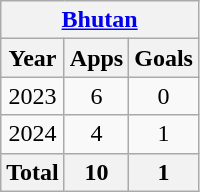<table class="wikitable" style="text-align:center">
<tr>
<th colspan=3><a href='#'>Bhutan</a></th>
</tr>
<tr>
<th>Year</th>
<th>Apps</th>
<th>Goals</th>
</tr>
<tr>
<td>2023</td>
<td>6</td>
<td>0</td>
</tr>
<tr>
<td>2024</td>
<td>4</td>
<td>1</td>
</tr>
<tr>
<th>Total</th>
<th>10</th>
<th>1</th>
</tr>
</table>
